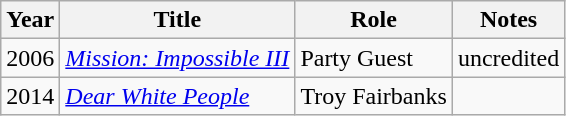<table class="wikitable sortable">
<tr>
<th>Year</th>
<th>Title</th>
<th>Role</th>
<th class="unsortable">Notes</th>
</tr>
<tr>
<td>2006</td>
<td><em><a href='#'>Mission: Impossible III</a></em></td>
<td>Party Guest</td>
<td>uncredited</td>
</tr>
<tr>
<td>2014</td>
<td><em><a href='#'>Dear White People</a></em></td>
<td>Troy Fairbanks</td>
<td></td>
</tr>
</table>
